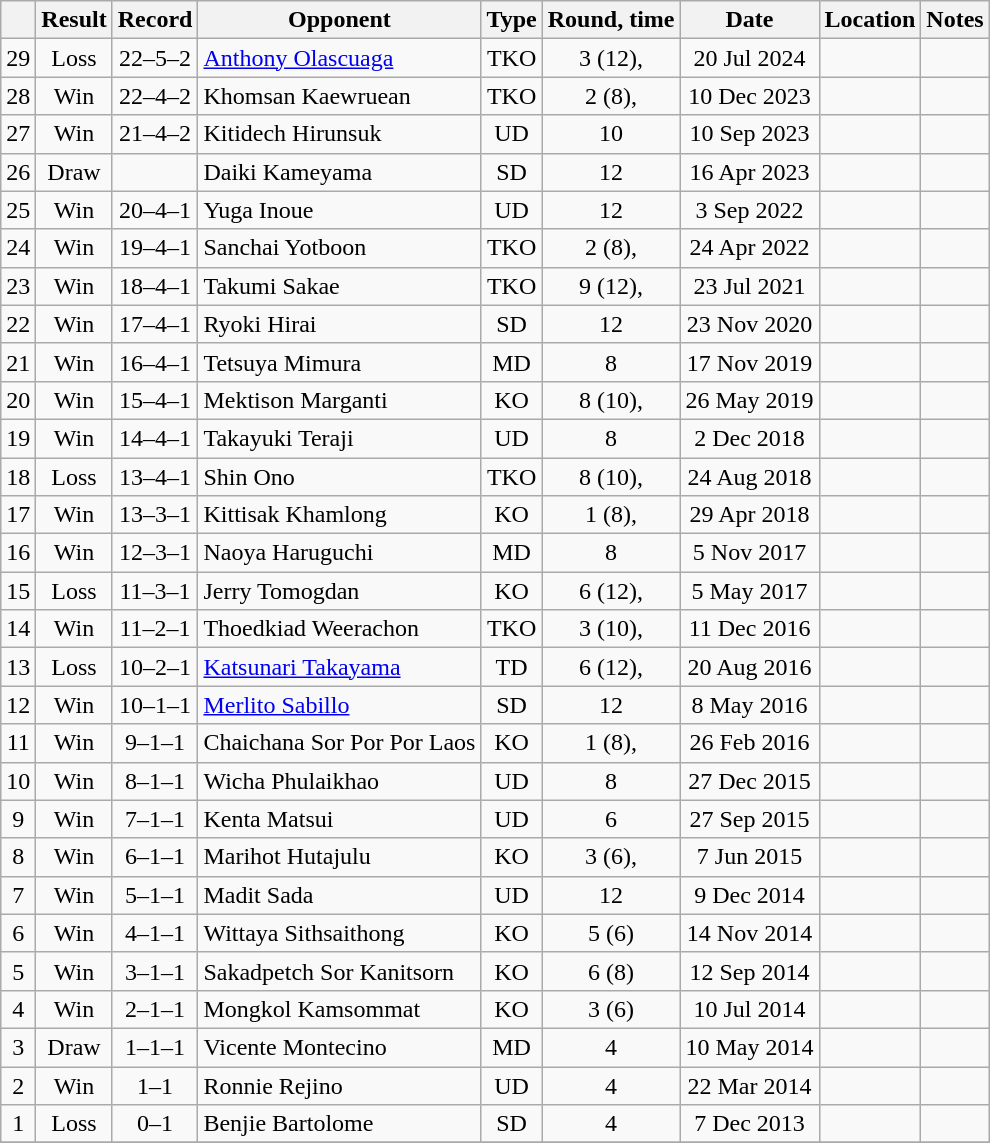<table class="wikitable" style="text-align:center">
<tr>
<th></th>
<th>Result</th>
<th>Record</th>
<th>Opponent</th>
<th>Type</th>
<th>Round, time</th>
<th>Date</th>
<th>Location</th>
<th>Notes</th>
</tr>
<tr>
<td>29</td>
<td>Loss</td>
<td>22–5–2</td>
<td align=left><a href='#'>Anthony Olascuaga</a></td>
<td>TKO</td>
<td>3 (12), </td>
<td>20 Jul 2024</td>
<td align=left></td>
<td align=left></td>
</tr>
<tr>
<td>28</td>
<td>Win</td>
<td>22–4–2</td>
<td align=left>Khomsan Kaewruean</td>
<td>TKO</td>
<td>2 (8), </td>
<td>10 Dec 2023</td>
<td align=left></td>
<td></td>
</tr>
<tr>
<td>27</td>
<td>Win</td>
<td>21–4–2</td>
<td align=left>Kitidech Hirunsuk</td>
<td>UD</td>
<td>10</td>
<td>10 Sep 2023</td>
<td align=left></td>
<td></td>
</tr>
<tr>
<td>26</td>
<td>Draw</td>
<td></td>
<td align=left>Daiki Kameyama</td>
<td>SD</td>
<td>12</td>
<td>16 Apr 2023</td>
<td align=left></td>
<td align=left></td>
</tr>
<tr>
<td>25</td>
<td>Win</td>
<td>20–4–1</td>
<td align=left>Yuga Inoue</td>
<td>UD</td>
<td>12</td>
<td>3 Sep 2022</td>
<td align=left></td>
<td align=left></td>
</tr>
<tr>
<td>24</td>
<td>Win</td>
<td>19–4–1</td>
<td align=left>Sanchai Yotboon</td>
<td>TKO</td>
<td>2 (8), </td>
<td>24 Apr 2022</td>
<td align=left></td>
<td></td>
</tr>
<tr>
<td>23</td>
<td>Win</td>
<td>18–4–1</td>
<td align=left>Takumi Sakae</td>
<td>TKO</td>
<td>9 (12), </td>
<td>23 Jul 2021</td>
<td align=left></td>
<td align=left></td>
</tr>
<tr>
<td>22</td>
<td>Win</td>
<td>17–4–1</td>
<td align=left>Ryoki Hirai</td>
<td>SD</td>
<td>12</td>
<td>23 Nov 2020</td>
<td align=left></td>
<td align=left></td>
</tr>
<tr>
<td>21</td>
<td>Win</td>
<td>16–4–1</td>
<td align=left>Tetsuya Mimura</td>
<td>MD</td>
<td>8</td>
<td>17 Nov 2019</td>
<td align=left></td>
<td align=left></td>
</tr>
<tr>
<td>20</td>
<td>Win</td>
<td>15–4–1</td>
<td align=left>Mektison Marganti</td>
<td>KO</td>
<td>8 (10), </td>
<td>26 May 2019</td>
<td align=left></td>
<td align=left></td>
</tr>
<tr>
<td>19</td>
<td>Win</td>
<td>14–4–1</td>
<td align=left>Takayuki Teraji</td>
<td>UD</td>
<td>8</td>
<td>2 Dec 2018</td>
<td align=left></td>
<td align=left></td>
</tr>
<tr>
<td>18</td>
<td>Loss</td>
<td>13–4–1</td>
<td align=left>Shin Ono</td>
<td>TKO</td>
<td>8 (10), </td>
<td>24 Aug 2018</td>
<td align=left></td>
<td align=left></td>
</tr>
<tr>
<td>17</td>
<td>Win</td>
<td>13–3–1</td>
<td align=left>Kittisak Khamlong</td>
<td>KO</td>
<td>1 (8), </td>
<td>29 Apr 2018</td>
<td align=left></td>
<td align=left></td>
</tr>
<tr>
<td>16</td>
<td>Win</td>
<td>12–3–1</td>
<td align=left>Naoya Haruguchi</td>
<td>MD</td>
<td>8</td>
<td>5 Nov 2017</td>
<td align=left></td>
<td align=left></td>
</tr>
<tr>
<td>15</td>
<td>Loss</td>
<td>11–3–1</td>
<td align=left>Jerry Tomogdan</td>
<td>KO</td>
<td>6 (12), </td>
<td>5 May 2017</td>
<td align=left></td>
<td align=left></td>
</tr>
<tr>
<td>14</td>
<td>Win</td>
<td>11–2–1</td>
<td align=left>Thoedkiad Weerachon</td>
<td>TKO</td>
<td>3 (10), </td>
<td>11 Dec 2016</td>
<td align=left></td>
<td align=left></td>
</tr>
<tr>
<td>13</td>
<td>Loss</td>
<td>10–2–1</td>
<td align=left><a href='#'>Katsunari Takayama</a></td>
<td>TD</td>
<td>6 (12), </td>
<td>20 Aug 2016</td>
<td align=left></td>
<td align=left></td>
</tr>
<tr>
<td>12</td>
<td>Win</td>
<td>10–1–1</td>
<td align=left><a href='#'>Merlito Sabillo</a></td>
<td>SD</td>
<td>12</td>
<td>8 May 2016</td>
<td align=left></td>
<td align=left></td>
</tr>
<tr>
<td>11</td>
<td>Win</td>
<td>9–1–1</td>
<td align=left>Chaichana Sor Por Por Laos</td>
<td>KO</td>
<td>1 (8), </td>
<td>26 Feb 2016</td>
<td align=left></td>
<td align=left></td>
</tr>
<tr>
<td>10</td>
<td>Win</td>
<td>8–1–1</td>
<td align=left>Wicha Phulaikhao</td>
<td>UD</td>
<td>8</td>
<td>27 Dec 2015</td>
<td align=left></td>
<td align=left></td>
</tr>
<tr>
<td>9</td>
<td>Win</td>
<td>7–1–1</td>
<td align=left>Kenta Matsui</td>
<td>UD</td>
<td>6</td>
<td>27 Sep 2015</td>
<td align=left></td>
<td align=left></td>
</tr>
<tr>
<td>8</td>
<td>Win</td>
<td>6–1–1</td>
<td align=left>Marihot Hutajulu</td>
<td>KO</td>
<td>3 (6), </td>
<td>7 Jun 2015</td>
<td align=left></td>
<td align=left></td>
</tr>
<tr>
<td>7</td>
<td>Win</td>
<td>5–1–1</td>
<td align=left>Madit Sada</td>
<td>UD</td>
<td>12</td>
<td>9 Dec 2014</td>
<td align=left></td>
<td align=left></td>
</tr>
<tr>
<td>6</td>
<td>Win</td>
<td>4–1–1</td>
<td align=left>Wittaya Sithsaithong</td>
<td>KO</td>
<td>5 (6)</td>
<td>14 Nov 2014</td>
<td align=left></td>
<td align=left></td>
</tr>
<tr>
<td>5</td>
<td>Win</td>
<td>3–1–1</td>
<td align=left>Sakadpetch Sor Kanitsorn</td>
<td>KO</td>
<td>6 (8)</td>
<td>12 Sep 2014</td>
<td align=left></td>
<td align=left></td>
</tr>
<tr>
<td>4</td>
<td>Win</td>
<td>2–1–1</td>
<td align=left>Mongkol Kamsommat</td>
<td>KO</td>
<td>3 (6)</td>
<td>10 Jul 2014</td>
<td align=left></td>
<td align=left></td>
</tr>
<tr>
<td>3</td>
<td>Draw</td>
<td>1–1–1</td>
<td align=left>Vicente Montecino</td>
<td>MD</td>
<td>4</td>
<td>10 May 2014</td>
<td align=left></td>
<td align=left></td>
</tr>
<tr>
<td>2</td>
<td>Win</td>
<td>1–1</td>
<td align=left>Ronnie Rejino</td>
<td>UD</td>
<td>4</td>
<td>22 Mar 2014</td>
<td align=left></td>
<td align=left></td>
</tr>
<tr>
<td>1</td>
<td>Loss</td>
<td>0–1</td>
<td align=left>Benjie Bartolome</td>
<td>SD</td>
<td>4</td>
<td>7 Dec 2013</td>
<td align=left></td>
<td align=left></td>
</tr>
<tr>
</tr>
</table>
